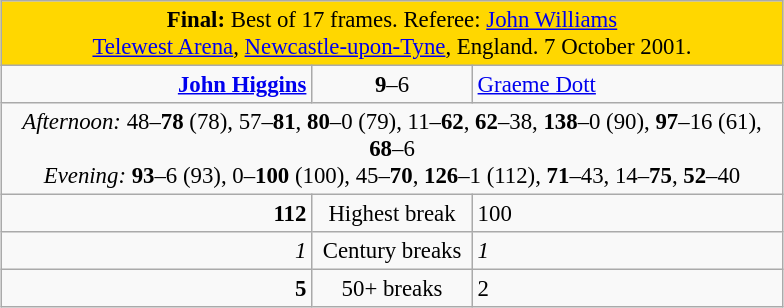<table class="wikitable" style="font-size: 95%; margin: 1em auto 1em auto;">
<tr>
<td colspan="3" align="center" bgcolor="#ffd700"><strong>Final:</strong> Best of 17 frames. Referee: <a href='#'>John Williams</a> <br><a href='#'>Telewest Arena</a>, <a href='#'>Newcastle-upon-Tyne</a>, England. 7 October 2001.</td>
</tr>
<tr>
<td width="200" align="right"><strong><a href='#'>John Higgins</a></strong> <br></td>
<td width="100" align="center"><strong>9</strong>–6</td>
<td width="200"><a href='#'>Graeme Dott</a> <br></td>
</tr>
<tr>
<td colspan="3" align="center" style="font-size: 100%"><em>Afternoon:</em> 48–<strong>78</strong> (78), 57–<strong>81</strong>, <strong>80</strong>–0 (79), 11–<strong>62</strong>, <strong>62</strong>–38, <strong>138</strong>–0 (90), <strong>97</strong>–16 (61), <strong>68</strong>–6<br><em>Evening:</em> <strong>93</strong>–6 (93), 0–<strong>100</strong> (100), 45–<strong>70</strong>, <strong>126</strong>–1 (112), <strong>71</strong>–43, 14–<strong>75</strong>, <strong>52</strong>–40</td>
</tr>
<tr>
<td align="right"><strong>112</strong></td>
<td align="center">Highest break</td>
<td align="left">100</td>
</tr>
<tr>
<td align="right"><em>1</em></td>
<td align="center">Century breaks</td>
<td align="left"><em>1</em></td>
</tr>
<tr>
<td align="right"><strong>5</strong></td>
<td align="center">50+ breaks</td>
<td align="left">2</td>
</tr>
</table>
